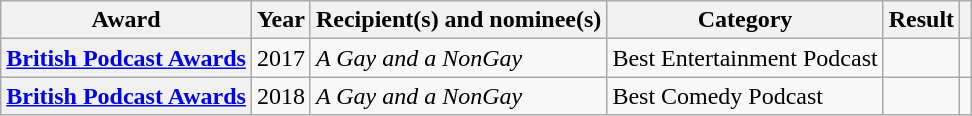<table class="wikitable sortable plainrowheaders">
<tr>
<th scope="col">Award</th>
<th scope="col">Year</th>
<th scope="col">Recipient(s) and nominee(s)</th>
<th scope="col">Category</th>
<th scope="col">Result</th>
<th scope="col" class="unsortable"></th>
</tr>
<tr>
<th scope="row"><a href='#'>British Podcast Awards</a></th>
<td>2017</td>
<td><em>A Gay and a NonGay</em></td>
<td>Best Entertainment Podcast</td>
<td></td>
<td></td>
</tr>
<tr>
<th scope="row"><a href='#'>British Podcast Awards</a></th>
<td>2018</td>
<td><em>A Gay and a NonGay</em></td>
<td>Best Comedy Podcast</td>
<td></td>
<td></td>
</tr>
</table>
